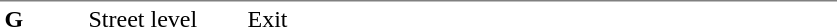<table table border=0 cellspacing=0 cellpadding=3>
<tr>
<td style="border-top:solid 1px gray;" width=50 valign=top><strong>G</strong></td>
<td style="border-top:solid 1px gray;" width=100 valign=top>Street level</td>
<td style="border-top:solid 1px gray;" width=390 valign=top>Exit</td>
</tr>
</table>
